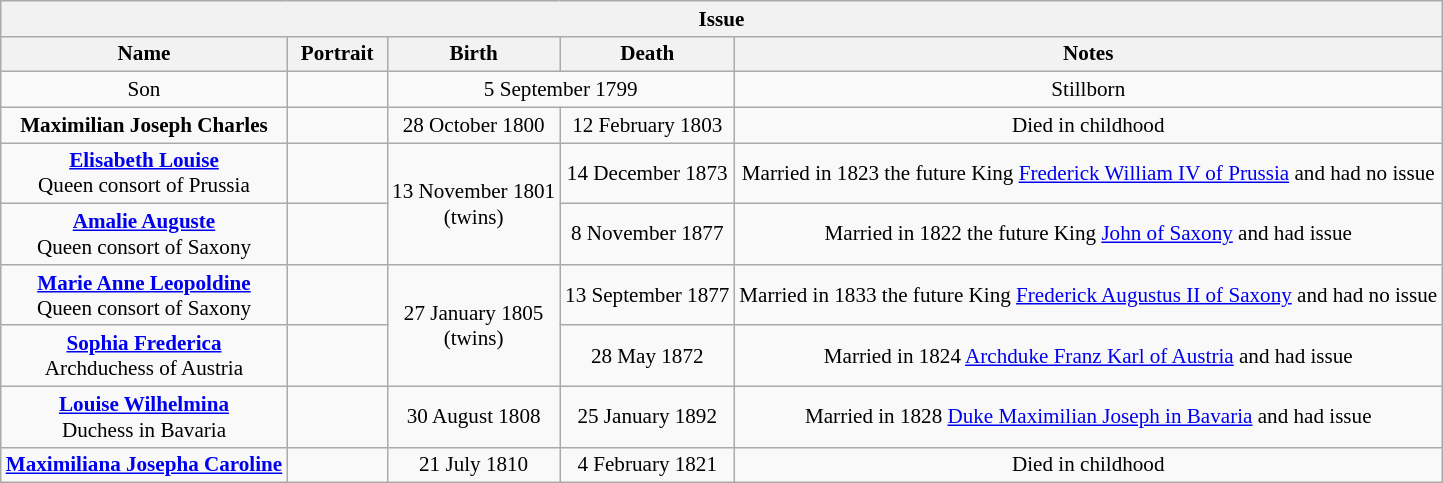<table class="wikitable collapsible collapsed" style="font-size:88%; min-width:45em">
<tr>
<th colspan=5>Issue</th>
</tr>
<tr>
<th>Name</th>
<th width=60px>Portrait</th>
<th>Birth</th>
<th>Death</th>
<th>Notes</th>
</tr>
<tr>
<td align=center>Son</td>
<td align=center></td>
<td align="center" colspan="2">5 September 1799</td>
<td align=center>Stillborn</td>
</tr>
<tr>
<td align=center><strong>Maximilian Joseph Charles</strong></td>
<td align=center></td>
<td align=center>28 October 1800</td>
<td align=center>12 February 1803</td>
<td align=center>Died in childhood</td>
</tr>
<tr>
<td align=center><strong><a href='#'>Elisabeth Louise</a></strong><br>Queen consort of Prussia</td>
<td align=center></td>
<td align="center" rowspan="2">13 November 1801<br>(twins)</td>
<td align=center>14 December 1873</td>
<td align=center>Married in 1823 the future King <a href='#'>Frederick William IV of Prussia</a> and had no issue</td>
</tr>
<tr>
<td align=center><strong><a href='#'>Amalie Auguste</a></strong><br>Queen consort of Saxony</td>
<td align=center></td>
<td align=center>8 November 1877</td>
<td align=center>Married in 1822 the future King <a href='#'>John of Saxony</a> and had issue</td>
</tr>
<tr>
<td align=center><strong><a href='#'>Marie Anne Leopoldine</a></strong><br>Queen consort of Saxony</td>
<td align=center></td>
<td align="center" rowspan="2">27 January 1805<br>(twins)</td>
<td align=center>13 September 1877</td>
<td align=center>Married in 1833 the future King <a href='#'>Frederick Augustus II of Saxony</a> and had no issue</td>
</tr>
<tr>
<td align=center><strong><a href='#'>Sophia Frederica</a></strong><br>Archduchess of Austria</td>
<td align=center></td>
<td align=center>28 May 1872</td>
<td align=center>Married in 1824 <a href='#'>Archduke Franz Karl of Austria</a> and had issue</td>
</tr>
<tr>
<td align=center><strong><a href='#'>Louise Wilhelmina</a></strong><br>Duchess in Bavaria</td>
<td align=center></td>
<td align=center>30 August 1808</td>
<td align=center>25 January 1892</td>
<td align=center>Married in 1828 <a href='#'>Duke Maximilian Joseph in Bavaria</a> and had issue</td>
</tr>
<tr>
<td align=center><strong><a href='#'>Maximiliana Josepha Caroline</a></strong></td>
<td align=center></td>
<td align=center>21 July 1810</td>
<td align=center>4 February 1821</td>
<td align=center>Died in childhood</td>
</tr>
</table>
